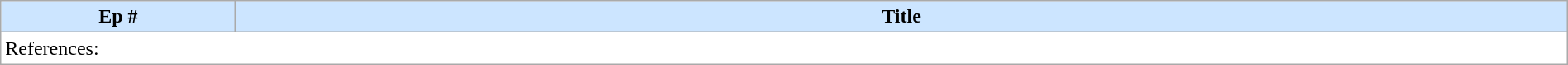<table class="wikitable mw-collapsible plainrowheaders" width="100%" style="background:#FFFFFF">
<tr>
<th style="background:#cce5ff" width="15%">Ep #</th>
<th style="background:#cce5ff">Title<br>


</th>
</tr>
<tr>
<td colspan="2">References:<br></td>
</tr>
</table>
